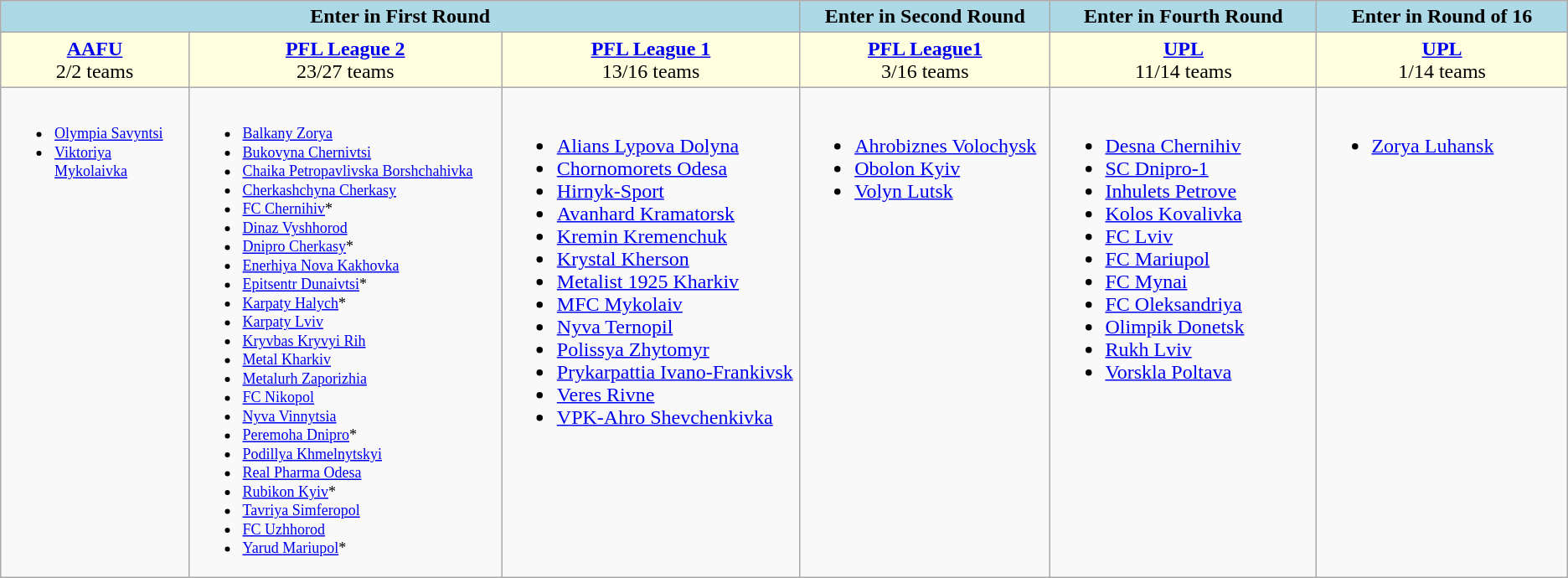<table class="wikitable">
<tr style="vertical-align:top; background:lightblue; text-align:center;">
<td colspan="3" style="width:51%;"><strong>Enter in First Round</strong></td>
<td style="width:16%;"><strong>Enter in Second Round</strong></td>
<td style="width:17%;"><strong>Enter in Fourth Round</strong></td>
<td style="width:16%;"><strong>Enter in Round of 16</strong></td>
</tr>
<tr style="vertical-align:top; background:lightyellow;">
<td style="text-align:center; width:12%;"><strong><a href='#'>AAFU</a></strong><br>2/2 teams</td>
<td style="text-align:center; width:20%;"><strong><a href='#'>PFL League 2</a></strong><br>23/27 teams</td>
<td style="text-align:center; width:19%;"><strong><a href='#'>PFL League 1</a></strong><br>13/16 teams</td>
<td style="text-align:center; width:16%;"><strong><a href='#'>PFL League1</a></strong><br>3/16 teams</td>
<td style="text-align:center; width:17%;"><strong><a href='#'>UPL</a></strong><br> 11/14 teams</td>
<td style="text-align:center; width:16%;"><strong><a href='#'>UPL</a></strong><br> 1/14 teams</td>
</tr>
<tr valign="top">
<td style="font-size: 75%;"><br><ul><li><a href='#'>Olympia Savyntsi</a></li><li><a href='#'>Viktoriya Mykolaivka</a></li></ul></td>
<td style="font-size: 75%;"><br><ul><li><a href='#'>Balkany Zorya</a></li><li><a href='#'>Bukovyna Chernivtsi</a></li><li><a href='#'>Chaika Petropavlivska Borshchahivka</a></li><li><a href='#'>Cherkashchyna Cherkasy</a></li><li><a href='#'>FC Chernihiv</a>*</li><li><a href='#'>Dinaz Vyshhorod</a></li><li><a href='#'>Dnipro Cherkasy</a>*</li><li><a href='#'>Enerhiya Nova Kakhovka</a></li><li><a href='#'>Epitsentr Dunaivtsi</a>*</li><li><a href='#'>Karpaty Halych</a>*</li><li><a href='#'>Karpaty Lviv</a></li><li><a href='#'>Kryvbas Kryvyi Rih</a></li><li><a href='#'>Metal Kharkiv</a></li><li><a href='#'>Metalurh Zaporizhia</a></li><li><a href='#'>FC Nikopol</a></li><li><a href='#'>Nyva Vinnytsia</a></li><li><a href='#'>Peremoha Dnipro</a>*</li><li><a href='#'>Podillya Khmelnytskyi</a></li><li><a href='#'>Real Pharma Odesa</a></li><li><a href='#'>Rubikon Kyiv</a>*</li><li><a href='#'>Tavriya Simferopol</a></li><li><a href='#'>FC Uzhhorod</a></li><li><a href='#'>Yarud Mariupol</a>*</li></ul></td>
<td><br><ul><li><a href='#'>Alians Lypova Dolyna</a></li><li><a href='#'>Chornomorets Odesa</a></li><li><a href='#'>Hirnyk-Sport</a></li><li><a href='#'>Avanhard Kramatorsk</a></li><li><a href='#'>Kremin Kremenchuk</a></li><li><a href='#'>Krystal Kherson</a></li><li><a href='#'>Metalist 1925 Kharkiv</a></li><li><a href='#'>MFC Mykolaiv</a></li><li><a href='#'>Nyva Ternopil</a></li><li><a href='#'>Polissya Zhytomyr</a></li><li><a href='#'>Prykarpattia Ivano-Frankivsk</a></li><li><a href='#'>Veres Rivne</a></li><li><a href='#'>VPK-Ahro Shevchenkivka</a></li></ul></td>
<td><br><ul><li><a href='#'>Ahrobiznes Volochysk</a></li><li><a href='#'>Obolon Kyiv</a></li><li><a href='#'>Volyn Lutsk</a></li></ul></td>
<td><br><ul><li><a href='#'>Desna Chernihiv</a></li><li><a href='#'>SC Dnipro-1</a></li><li><a href='#'>Inhulets Petrove</a></li><li><a href='#'>Kolos Kovalivka</a></li><li><a href='#'>FC Lviv</a></li><li><a href='#'>FC Mariupol</a></li><li><a href='#'>FC Mynai</a></li><li><a href='#'>FC Oleksandriya</a></li><li><a href='#'>Olimpik Donetsk</a></li><li><a href='#'>Rukh Lviv</a></li><li><a href='#'>Vorskla Poltava</a></li></ul></td>
<td><br><ul><li><a href='#'>Zorya Luhansk</a></li></ul></td>
</tr>
</table>
